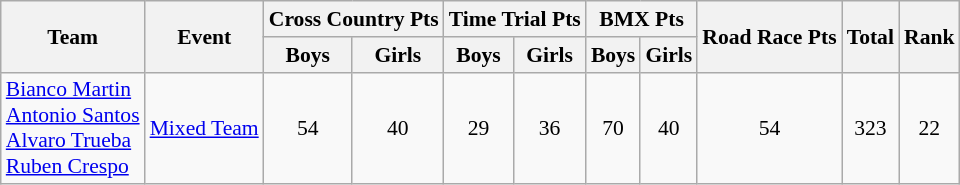<table class="wikitable" border="1" style="font-size:90%">
<tr>
<th rowspan=2>Team</th>
<th rowspan=2>Event</th>
<th colspan=2>Cross Country Pts</th>
<th colspan=2>Time Trial Pts</th>
<th colspan=2>BMX Pts</th>
<th rowspan=2>Road Race Pts</th>
<th rowspan=2>Total</th>
<th rowspan=2>Rank</th>
</tr>
<tr>
<th>Boys</th>
<th>Girls</th>
<th>Boys</th>
<th>Girls</th>
<th>Boys</th>
<th>Girls</th>
</tr>
<tr>
<td><a href='#'>Bianco Martin</a><br><a href='#'>Antonio Santos</a><br><a href='#'>Alvaro Trueba</a><br><a href='#'>Ruben Crespo</a></td>
<td><a href='#'>Mixed Team</a></td>
<td align=center>54</td>
<td align=center>40</td>
<td align=center>29</td>
<td align=center>36</td>
<td align=center>70</td>
<td align=center>40</td>
<td align=center>54</td>
<td align=center>323</td>
<td align=center>22</td>
</tr>
</table>
